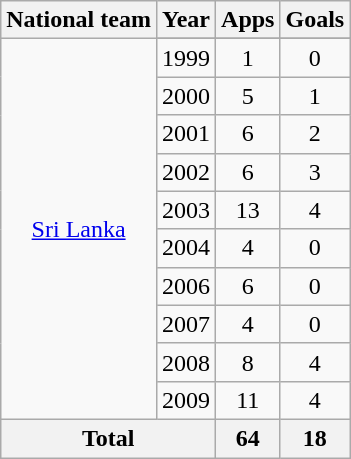<table class="wikitable" style="text-align:center">
<tr>
<th>National team</th>
<th>Year</th>
<th>Apps</th>
<th>Goals</th>
</tr>
<tr>
<td rowspan="11"><a href='#'>Sri Lanka</a></td>
</tr>
<tr>
<td>1999</td>
<td>1</td>
<td>0</td>
</tr>
<tr>
<td>2000</td>
<td>5</td>
<td>1</td>
</tr>
<tr>
<td>2001</td>
<td>6</td>
<td>2</td>
</tr>
<tr>
<td>2002</td>
<td>6</td>
<td>3</td>
</tr>
<tr>
<td>2003</td>
<td>13</td>
<td>4</td>
</tr>
<tr>
<td>2004</td>
<td>4</td>
<td>0</td>
</tr>
<tr>
<td>2006</td>
<td>6</td>
<td>0</td>
</tr>
<tr>
<td>2007</td>
<td>4</td>
<td>0</td>
</tr>
<tr>
<td>2008</td>
<td>8</td>
<td>4</td>
</tr>
<tr>
<td>2009</td>
<td>11</td>
<td>4</td>
</tr>
<tr>
<th colspan="2">Total</th>
<th>64</th>
<th>18</th>
</tr>
</table>
